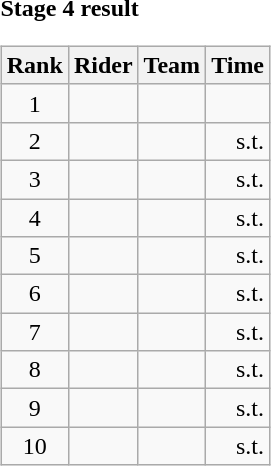<table>
<tr>
<td><strong>Stage 4 result</strong><br><table class="wikitable">
<tr>
<th scope="col">Rank</th>
<th scope="col">Rider</th>
<th scope="col">Team</th>
<th scope="col">Time</th>
</tr>
<tr>
<td style="text-align:center;">1</td>
<td></td>
<td></td>
<td style="text-align:right;"></td>
</tr>
<tr>
<td style="text-align:center;">2</td>
<td></td>
<td></td>
<td style="text-align:right;">s.t.</td>
</tr>
<tr>
<td style="text-align:center;">3</td>
<td></td>
<td></td>
<td style="text-align:right;">s.t.</td>
</tr>
<tr>
<td style="text-align:center;">4</td>
<td></td>
<td></td>
<td style="text-align:right;">s.t.</td>
</tr>
<tr>
<td style="text-align:center;">5</td>
<td></td>
<td></td>
<td style="text-align:right;">s.t.</td>
</tr>
<tr>
<td style="text-align:center;">6</td>
<td></td>
<td></td>
<td style="text-align:right;">s.t.</td>
</tr>
<tr>
<td style="text-align:center;">7</td>
<td></td>
<td></td>
<td style="text-align:right;">s.t.</td>
</tr>
<tr>
<td style="text-align:center;">8</td>
<td></td>
<td></td>
<td style="text-align:right;">s.t.</td>
</tr>
<tr>
<td style="text-align:center;">9</td>
<td></td>
<td></td>
<td style="text-align:right;">s.t.</td>
</tr>
<tr>
<td style="text-align:center;">10</td>
<td></td>
<td></td>
<td style="text-align:right;">s.t.</td>
</tr>
</table>
</td>
</tr>
</table>
